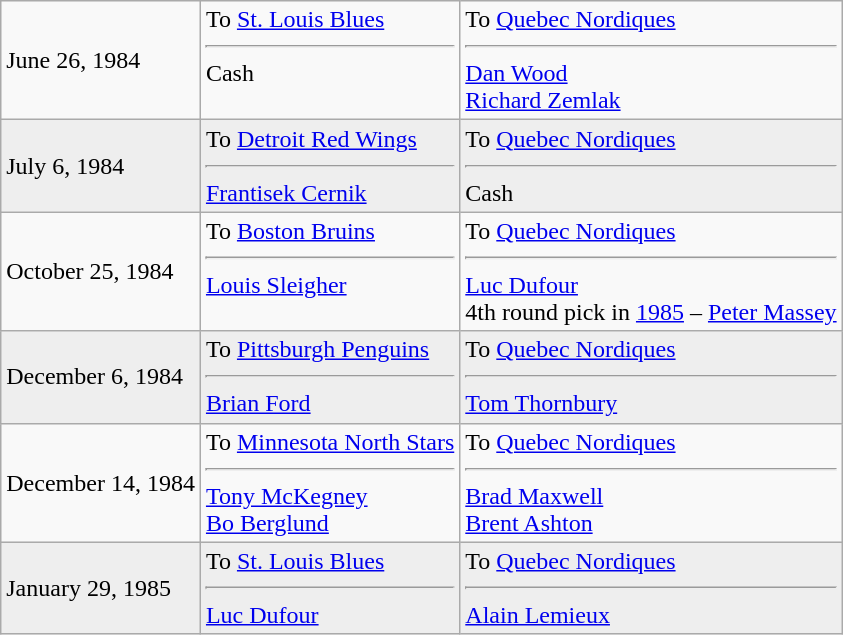<table class="wikitable">
<tr>
<td>June 26, 1984</td>
<td valign="top">To <a href='#'>St. Louis Blues</a><hr>Cash</td>
<td valign="top">To <a href='#'>Quebec Nordiques</a><hr><a href='#'>Dan Wood</a> <br> <a href='#'>Richard Zemlak</a></td>
</tr>
<tr style="background:#eee;">
<td>July 6, 1984</td>
<td valign="top">To <a href='#'>Detroit Red Wings</a><hr><a href='#'>Frantisek Cernik</a></td>
<td valign="top">To <a href='#'>Quebec Nordiques</a><hr>Cash</td>
</tr>
<tr>
<td>October 25, 1984</td>
<td valign="top">To <a href='#'>Boston Bruins</a><hr><a href='#'>Louis Sleigher</a></td>
<td valign="top">To <a href='#'>Quebec Nordiques</a><hr><a href='#'>Luc Dufour</a> <br> 4th round pick in <a href='#'>1985</a> – <a href='#'>Peter Massey</a></td>
</tr>
<tr style="background:#eee;">
<td>December 6, 1984</td>
<td valign="top">To <a href='#'>Pittsburgh Penguins</a><hr><a href='#'>Brian Ford</a></td>
<td valign="top">To <a href='#'>Quebec Nordiques</a><hr><a href='#'>Tom Thornbury</a></td>
</tr>
<tr>
<td>December 14, 1984</td>
<td valign="top">To <a href='#'>Minnesota North Stars</a><hr><a href='#'>Tony McKegney</a> <br> <a href='#'>Bo Berglund</a></td>
<td valign="top">To <a href='#'>Quebec Nordiques</a><hr><a href='#'>Brad Maxwell</a> <br> <a href='#'>Brent Ashton</a></td>
</tr>
<tr style="background:#eee;">
<td>January 29, 1985</td>
<td valign="top">To <a href='#'>St. Louis Blues</a><hr><a href='#'>Luc Dufour</a></td>
<td valign="top">To <a href='#'>Quebec Nordiques</a><hr><a href='#'>Alain Lemieux</a></td>
</tr>
</table>
